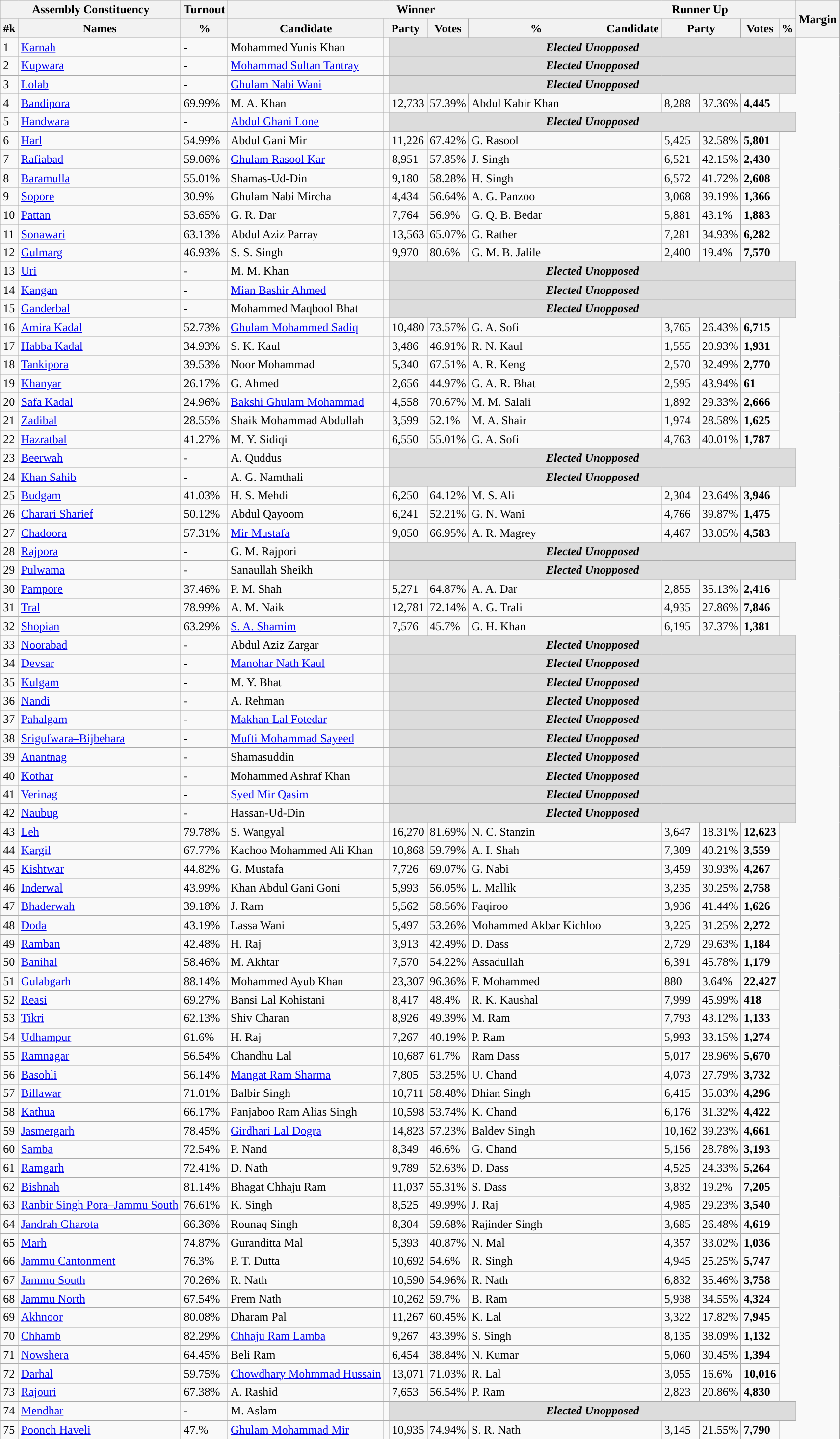<table class="wikitable sortable">
<tr>
<th colspan="2">Assembly Constituency</th>
<th>Turnout</th>
<th colspan="5">Winner</th>
<th colspan="5">Runner Up</th>
<th rowspan="2" data-sort-type=number>Margin</th>
</tr>
<tr>
<th>#k</th>
<th>Names</th>
<th>%</th>
<th>Candidate</th>
<th colspan="2">Party</th>
<th data-sort-type=number>Votes</th>
<th>%</th>
<th>Candidate</th>
<th colspan="2">Party</th>
<th data-sort-type=number>Votes</th>
<th>%</th>
</tr>
<tr>
<td>1</td>
<td><a href='#'>Karnah</a></td>
<td>-</td>
<td>Mohammed Yunis Khan</td>
<td></td>
<td colspan=8 style="background:#dcdcdc; text-align:center;"><b><em>Elected Unopposed</em></b></td>
</tr>
<tr>
<td>2</td>
<td><a href='#'>Kupwara</a></td>
<td>-</td>
<td><a href='#'>Mohammad Sultan Tantray</a></td>
<td></td>
<td colspan=8 style="background:#dcdcdc; text-align:center;"><b><em>Elected Unopposed</em></b></td>
</tr>
<tr>
<td>3</td>
<td><a href='#'>Lolab</a></td>
<td>-</td>
<td><a href='#'>Ghulam Nabi Wani</a></td>
<td></td>
<td colspan=8 style="background:#dcdcdc; text-align:center;"><b><em>Elected Unopposed</em></b></td>
</tr>
<tr>
<td>4</td>
<td><a href='#'>Bandipora</a></td>
<td>69.99%</td>
<td>M. A. Khan</td>
<td></td>
<td>12,733</td>
<td>57.39%</td>
<td>Abdul Kabir Khan</td>
<td></td>
<td>8,288</td>
<td>37.36%</td>
<td style="background:"><span><strong>4,445</strong></span></td>
</tr>
<tr>
<td>5</td>
<td><a href='#'>Handwara</a></td>
<td>-</td>
<td><a href='#'>Abdul Ghani Lone</a></td>
<td></td>
<td colspan=8 style="background:#dcdcdc; text-align:center;"><b><em>Elected Unopposed</em></b></td>
</tr>
<tr>
<td>6</td>
<td><a href='#'>Harl</a></td>
<td>54.99%</td>
<td>Abdul Gani Mir</td>
<td></td>
<td>11,226</td>
<td>67.42%</td>
<td>G. Rasool</td>
<td></td>
<td>5,425</td>
<td>32.58%</td>
<td style="background:"><span><strong>5,801</strong></span></td>
</tr>
<tr>
<td>7</td>
<td><a href='#'>Rafiabad</a></td>
<td>59.06%</td>
<td><a href='#'>Ghulam Rasool Kar</a></td>
<td></td>
<td>8,951</td>
<td>57.85%</td>
<td>J. Singh</td>
<td></td>
<td>6,521</td>
<td>42.15%</td>
<td style="background:"><span><strong>2,430</strong></span></td>
</tr>
<tr>
<td>8</td>
<td><a href='#'>Baramulla</a></td>
<td>55.01%</td>
<td>Shamas-Ud-Din</td>
<td></td>
<td>9,180</td>
<td>58.28%</td>
<td>H. Singh</td>
<td></td>
<td>6,572</td>
<td>41.72%</td>
<td style="background:"><span><strong>2,608</strong></span></td>
</tr>
<tr>
<td>9</td>
<td><a href='#'>Sopore</a></td>
<td>30.9%</td>
<td>Ghulam Nabi Mircha</td>
<td></td>
<td>4,434</td>
<td>56.64%</td>
<td>A. G. Panzoo</td>
<td></td>
<td>3,068</td>
<td>39.19%</td>
<td style="background:"><span><strong>1,366</strong></span></td>
</tr>
<tr>
<td>10</td>
<td><a href='#'>Pattan</a></td>
<td>53.65%</td>
<td>G. R. Dar</td>
<td></td>
<td>7,764</td>
<td>56.9%</td>
<td>G. Q. B. Bedar</td>
<td></td>
<td>5,881</td>
<td>43.1%</td>
<td style="background:"><span><strong>1,883</strong></span></td>
</tr>
<tr>
<td>11</td>
<td><a href='#'>Sonawari</a></td>
<td>63.13%</td>
<td>Abdul Aziz Parray</td>
<td></td>
<td>13,563</td>
<td>65.07%</td>
<td>G. Rather</td>
<td></td>
<td>7,281</td>
<td>34.93%</td>
<td style="background:"><span><strong>6,282</strong></span></td>
</tr>
<tr>
<td>12</td>
<td><a href='#'>Gulmarg</a></td>
<td>46.93%</td>
<td>S. S. Singh</td>
<td></td>
<td>9,970</td>
<td>80.6%</td>
<td>G. M. B. Jalile</td>
<td></td>
<td>2,400</td>
<td>19.4%</td>
<td style="background:"><span><strong>7,570</strong></span></td>
</tr>
<tr>
<td>13</td>
<td><a href='#'>Uri</a></td>
<td>-</td>
<td>M. M. Khan</td>
<td></td>
<td colspan=8 style="background:#dcdcdc; text-align:center;"><b><em>Elected Unopposed</em></b></td>
</tr>
<tr>
<td>14</td>
<td><a href='#'>Kangan</a></td>
<td>-</td>
<td><a href='#'>Mian Bashir Ahmed</a></td>
<td></td>
<td colspan=8 style="background:#dcdcdc; text-align:center;"><b><em>Elected Unopposed</em></b></td>
</tr>
<tr>
<td>15</td>
<td><a href='#'>Ganderbal</a></td>
<td>-</td>
<td>Mohammed Maqbool Bhat</td>
<td></td>
<td colspan=8 style="background:#dcdcdc; text-align:center;"><b><em>Elected Unopposed</em></b></td>
</tr>
<tr>
<td>16</td>
<td><a href='#'>Amira Kadal</a></td>
<td>52.73%</td>
<td><a href='#'>Ghulam Mohammed Sadiq</a></td>
<td></td>
<td>10,480</td>
<td>73.57%</td>
<td>G. A. Sofi</td>
<td></td>
<td>3,765</td>
<td>26.43%</td>
<td style="background:"><span><strong>6,715</strong></span></td>
</tr>
<tr>
<td>17</td>
<td><a href='#'>Habba Kadal</a></td>
<td>34.93%</td>
<td>S. K. Kaul</td>
<td></td>
<td>3,486</td>
<td>46.91%</td>
<td>R. N. Kaul</td>
<td></td>
<td>1,555</td>
<td>20.93%</td>
<td style="background:"><span><strong>1,931</strong></span></td>
</tr>
<tr>
<td>18</td>
<td><a href='#'>Tankipora</a></td>
<td>39.53%</td>
<td>Noor Mohammad</td>
<td></td>
<td>5,340</td>
<td>67.51%</td>
<td>A. R. Keng</td>
<td></td>
<td>2,570</td>
<td>32.49%</td>
<td style="background:"><span><strong>2,770</strong></span></td>
</tr>
<tr>
<td>19</td>
<td><a href='#'>Khanyar</a></td>
<td>26.17%</td>
<td>G. Ahmed</td>
<td></td>
<td>2,656</td>
<td>44.97%</td>
<td>G. A. R. Bhat</td>
<td></td>
<td>2,595</td>
<td>43.94%</td>
<td style="background:"><span><strong>61</strong></span></td>
</tr>
<tr>
<td>20</td>
<td><a href='#'>Safa Kadal</a></td>
<td>24.96%</td>
<td><a href='#'>Bakshi Ghulam Mohammad</a></td>
<td></td>
<td>4,558</td>
<td>70.67%</td>
<td>M. M. Salali</td>
<td></td>
<td>1,892</td>
<td>29.33%</td>
<td style="background:"><span><strong>2,666</strong></span></td>
</tr>
<tr>
<td>21</td>
<td><a href='#'>Zadibal</a></td>
<td>28.55%</td>
<td>Shaik Mohammad Abdullah</td>
<td></td>
<td>3,599</td>
<td>52.1%</td>
<td>M. A. Shair</td>
<td></td>
<td>1,974</td>
<td>28.58%</td>
<td style="background:"><span><strong>1,625</strong></span></td>
</tr>
<tr>
<td>22</td>
<td><a href='#'>Hazratbal</a></td>
<td>41.27%</td>
<td>M. Y. Sidiqi</td>
<td></td>
<td>6,550</td>
<td>55.01%</td>
<td>G. A. Sofi</td>
<td></td>
<td>4,763</td>
<td>40.01%</td>
<td style="background:"><span><strong>1,787</strong></span></td>
</tr>
<tr>
<td>23</td>
<td><a href='#'>Beerwah</a></td>
<td>-</td>
<td>A. Quddus</td>
<td></td>
<td colspan=8 style="background:#dcdcdc; text-align:center;"><b><em>Elected Unopposed</em></b></td>
</tr>
<tr>
<td>24</td>
<td><a href='#'>Khan Sahib</a></td>
<td>-</td>
<td>A. G. Namthali</td>
<td></td>
<td colspan=8 style="background:#dcdcdc; text-align:center;"><b><em>Elected Unopposed</em></b></td>
</tr>
<tr>
<td>25</td>
<td><a href='#'>Budgam</a></td>
<td>41.03%</td>
<td>H. S. Mehdi</td>
<td></td>
<td>6,250</td>
<td>64.12%</td>
<td>M. S. Ali</td>
<td></td>
<td>2,304</td>
<td>23.64%</td>
<td style="background:"><span><strong>3,946</strong></span></td>
</tr>
<tr>
<td>26</td>
<td><a href='#'>Charari Sharief</a></td>
<td>50.12%</td>
<td>Abdul Qayoom</td>
<td></td>
<td>6,241</td>
<td>52.21%</td>
<td>G. N. Wani</td>
<td></td>
<td>4,766</td>
<td>39.87%</td>
<td style="background:"><span><strong>1,475</strong></span></td>
</tr>
<tr>
<td>27</td>
<td><a href='#'>Chadoora</a></td>
<td>57.31%</td>
<td><a href='#'>Mir Mustafa</a></td>
<td></td>
<td>9,050</td>
<td>66.95%</td>
<td>A. R. Magrey</td>
<td></td>
<td>4,467</td>
<td>33.05%</td>
<td style="background:"><span><strong>4,583</strong></span></td>
</tr>
<tr>
<td>28</td>
<td><a href='#'>Rajpora</a></td>
<td>-</td>
<td>G. M. Rajpori</td>
<td></td>
<td colspan=8 style="background:#dcdcdc; text-align:center;"><b><em>Elected Unopposed</em></b></td>
</tr>
<tr>
<td>29</td>
<td><a href='#'>Pulwama</a></td>
<td>-</td>
<td>Sanaullah Sheikh</td>
<td></td>
<td colspan=8 style="background:#dcdcdc; text-align:center;"><b><em>Elected Unopposed</em></b></td>
</tr>
<tr>
<td>30</td>
<td><a href='#'>Pampore</a></td>
<td>37.46%</td>
<td>P. M. Shah</td>
<td></td>
<td>5,271</td>
<td>64.87%</td>
<td>A. A. Dar</td>
<td></td>
<td>2,855</td>
<td>35.13%</td>
<td style="background:"><span><strong>2,416</strong></span></td>
</tr>
<tr>
<td>31</td>
<td><a href='#'>Tral</a></td>
<td>78.99%</td>
<td>A. M. Naik</td>
<td></td>
<td>12,781</td>
<td>72.14%</td>
<td>A. G. Trali</td>
<td></td>
<td>4,935</td>
<td>27.86%</td>
<td style="background:"><span><strong>7,846</strong></span></td>
</tr>
<tr>
<td>32</td>
<td><a href='#'>Shopian</a></td>
<td>63.29%</td>
<td><a href='#'>S. A. Shamim</a></td>
<td></td>
<td>7,576</td>
<td>45.7%</td>
<td>G. H. Khan</td>
<td></td>
<td>6,195</td>
<td>37.37%</td>
<td style="background:"><span><strong>1,381</strong></span></td>
</tr>
<tr>
<td>33</td>
<td><a href='#'>Noorabad</a></td>
<td>-</td>
<td>Abdul Aziz Zargar</td>
<td></td>
<td colspan=8 style="background:#dcdcdc; text-align:center;"><b><em>Elected Unopposed</em></b></td>
</tr>
<tr>
<td>34</td>
<td><a href='#'>Devsar</a></td>
<td>-</td>
<td><a href='#'>Manohar Nath Kaul</a></td>
<td></td>
<td colspan=8 style="background:#dcdcdc; text-align:center;"><b><em>Elected Unopposed</em></b></td>
</tr>
<tr>
<td>35</td>
<td><a href='#'>Kulgam</a></td>
<td>-</td>
<td>M. Y. Bhat</td>
<td></td>
<td colspan=8 style="background:#dcdcdc; text-align:center;"><b><em>Elected Unopposed</em></b></td>
</tr>
<tr>
<td>36</td>
<td><a href='#'>Nandi</a></td>
<td>-</td>
<td>A. Rehman</td>
<td></td>
<td colspan=8 style="background:#dcdcdc; text-align:center;"><b><em>Elected Unopposed</em></b></td>
</tr>
<tr>
<td>37</td>
<td><a href='#'>Pahalgam</a></td>
<td>-</td>
<td><a href='#'>Makhan Lal Fotedar</a></td>
<td></td>
<td colspan=8 style="background:#dcdcdc; text-align:center;"><b><em>Elected Unopposed</em></b></td>
</tr>
<tr>
<td>38</td>
<td><a href='#'>Srigufwara–Bijbehara</a></td>
<td>-</td>
<td><a href='#'>Mufti Mohammad Sayeed</a></td>
<td></td>
<td colspan=8 style="background:#dcdcdc; text-align:center;"><b><em>Elected Unopposed</em></b></td>
</tr>
<tr>
<td>39</td>
<td><a href='#'>Anantnag</a></td>
<td>-</td>
<td>Shamasuddin</td>
<td></td>
<td colspan=8 style="background:#dcdcdc; text-align:center;"><b><em>Elected Unopposed</em></b></td>
</tr>
<tr>
<td>40</td>
<td><a href='#'>Kothar</a></td>
<td>-</td>
<td>Mohammed Ashraf Khan</td>
<td></td>
<td colspan=8 style="background:#dcdcdc; text-align:center;"><b><em>Elected Unopposed</em></b></td>
</tr>
<tr>
<td>41</td>
<td><a href='#'>Verinag</a></td>
<td>-</td>
<td><a href='#'>Syed Mir Qasim</a></td>
<td></td>
<td colspan=8 style="background:#dcdcdc; text-align:center;"><b><em>Elected Unopposed</em></b></td>
</tr>
<tr>
<td>42</td>
<td><a href='#'>Naubug</a></td>
<td>-</td>
<td>Hassan-Ud-Din</td>
<td></td>
<td colspan=8 style="background:#dcdcdc; text-align:center;"><b><em>Elected Unopposed</em></b></td>
</tr>
<tr>
<td>43</td>
<td><a href='#'>Leh</a></td>
<td>79.78%</td>
<td>S. Wangyal</td>
<td></td>
<td>16,270</td>
<td>81.69%</td>
<td>N. C. Stanzin</td>
<td></td>
<td>3,647</td>
<td>18.31%</td>
<td style="background:"><span><strong>12,623</strong></span></td>
</tr>
<tr>
<td>44</td>
<td><a href='#'>Kargil</a></td>
<td>67.77%</td>
<td>Kachoo Mohammed Ali Khan</td>
<td></td>
<td>10,868</td>
<td>59.79%</td>
<td>A. I. Shah</td>
<td></td>
<td>7,309</td>
<td>40.21%</td>
<td style="background:"><span><strong>3,559</strong></span></td>
</tr>
<tr>
<td>45</td>
<td><a href='#'>Kishtwar</a></td>
<td>44.82%</td>
<td>G. Mustafa</td>
<td></td>
<td>7,726</td>
<td>69.07%</td>
<td>G. Nabi</td>
<td></td>
<td>3,459</td>
<td>30.93%</td>
<td style="background:"><span><strong>4,267</strong></span></td>
</tr>
<tr>
<td>46</td>
<td><a href='#'>Inderwal</a></td>
<td>43.99%</td>
<td>Khan Abdul Gani Goni</td>
<td></td>
<td>5,993</td>
<td>56.05%</td>
<td>L. Mallik</td>
<td></td>
<td>3,235</td>
<td>30.25%</td>
<td style="background:"><span><strong>2,758</strong></span></td>
</tr>
<tr>
<td>47</td>
<td><a href='#'>Bhaderwah</a></td>
<td>39.18%</td>
<td>J. Ram</td>
<td></td>
<td>5,562</td>
<td>58.56%</td>
<td>Faqiroo</td>
<td></td>
<td>3,936</td>
<td>41.44%</td>
<td style="background:"><span><strong>1,626</strong></span></td>
</tr>
<tr>
<td>48</td>
<td><a href='#'>Doda</a></td>
<td>43.19%</td>
<td>Lassa Wani</td>
<td></td>
<td>5,497</td>
<td>53.26%</td>
<td>Mohammed Akbar Kichloo</td>
<td></td>
<td>3,225</td>
<td>31.25%</td>
<td style="background:"><span><strong>2,272</strong></span></td>
</tr>
<tr>
<td>49</td>
<td><a href='#'>Ramban</a></td>
<td>42.48%</td>
<td>H. Raj</td>
<td></td>
<td>3,913</td>
<td>42.49%</td>
<td>D. Dass</td>
<td></td>
<td>2,729</td>
<td>29.63%</td>
<td style="background:"><span><strong>1,184</strong></span></td>
</tr>
<tr>
<td>50</td>
<td><a href='#'>Banihal</a></td>
<td>58.46%</td>
<td>M. Akhtar</td>
<td></td>
<td>7,570</td>
<td>54.22%</td>
<td>Assadullah</td>
<td></td>
<td>6,391</td>
<td>45.78%</td>
<td style="background:"><span><strong>1,179</strong></span></td>
</tr>
<tr>
<td>51</td>
<td><a href='#'>Gulabgarh</a></td>
<td>88.14%</td>
<td>Mohammed Ayub Khan</td>
<td></td>
<td>23,307</td>
<td>96.36%</td>
<td>F. Mohammed</td>
<td></td>
<td>880</td>
<td>3.64%</td>
<td style="background:"><span><strong>22,427</strong></span></td>
</tr>
<tr>
<td>52</td>
<td><a href='#'>Reasi</a></td>
<td>69.27%</td>
<td>Bansi Lal Kohistani</td>
<td></td>
<td>8,417</td>
<td>48.4%</td>
<td>R. K. Kaushal</td>
<td></td>
<td>7,999</td>
<td>45.99%</td>
<td style="background:"><span><strong>418</strong></span></td>
</tr>
<tr>
<td>53</td>
<td><a href='#'>Tikri</a></td>
<td>62.13%</td>
<td>Shiv Charan</td>
<td></td>
<td>8,926</td>
<td>49.39%</td>
<td>M. Ram</td>
<td></td>
<td>7,793</td>
<td>43.12%</td>
<td style="background:"><span><strong>1,133</strong></span></td>
</tr>
<tr>
<td>54</td>
<td><a href='#'>Udhampur</a></td>
<td>61.6%</td>
<td>H. Raj</td>
<td></td>
<td>7,267</td>
<td>40.19%</td>
<td>P. Ram</td>
<td></td>
<td>5,993</td>
<td>33.15%</td>
<td style="background:"><span><strong>1,274</strong></span></td>
</tr>
<tr>
<td>55</td>
<td><a href='#'>Ramnagar</a></td>
<td>56.54%</td>
<td>Chandhu Lal</td>
<td></td>
<td>10,687</td>
<td>61.7%</td>
<td>Ram Dass</td>
<td></td>
<td>5,017</td>
<td>28.96%</td>
<td style="background:"><span><strong>5,670</strong></span></td>
</tr>
<tr>
<td>56</td>
<td><a href='#'>Basohli</a></td>
<td>56.14%</td>
<td><a href='#'>Mangat Ram Sharma</a></td>
<td></td>
<td>7,805</td>
<td>53.25%</td>
<td>U. Chand</td>
<td></td>
<td>4,073</td>
<td>27.79%</td>
<td style="background:"><span><strong>3,732</strong></span></td>
</tr>
<tr>
<td>57</td>
<td><a href='#'>Billawar</a></td>
<td>71.01%</td>
<td>Balbir Singh</td>
<td></td>
<td>10,711</td>
<td>58.48%</td>
<td>Dhian Singh</td>
<td></td>
<td>6,415</td>
<td>35.03%</td>
<td style="background:"><span><strong>4,296</strong></span></td>
</tr>
<tr>
<td>58</td>
<td><a href='#'>Kathua</a></td>
<td>66.17%</td>
<td>Panjaboo Ram Alias Singh</td>
<td></td>
<td>10,598</td>
<td>53.74%</td>
<td>K. Chand</td>
<td></td>
<td>6,176</td>
<td>31.32%</td>
<td style="background:"><span><strong>4,422</strong></span></td>
</tr>
<tr>
<td>59</td>
<td><a href='#'>Jasmergarh</a></td>
<td>78.45%</td>
<td><a href='#'>Girdhari Lal Dogra</a></td>
<td></td>
<td>14,823</td>
<td>57.23%</td>
<td>Baldev Singh</td>
<td></td>
<td>10,162</td>
<td>39.23%</td>
<td style="background:"><span><strong>4,661</strong></span></td>
</tr>
<tr>
<td>60</td>
<td><a href='#'>Samba</a></td>
<td>72.54%</td>
<td>P. Nand</td>
<td></td>
<td>8,349</td>
<td>46.6%</td>
<td>G. Chand</td>
<td></td>
<td>5,156</td>
<td>28.78%</td>
<td style="background:"><span><strong>3,193</strong></span></td>
</tr>
<tr>
<td>61</td>
<td><a href='#'>Ramgarh</a></td>
<td>72.41%</td>
<td>D. Nath</td>
<td></td>
<td>9,789</td>
<td>52.63%</td>
<td>D. Dass</td>
<td></td>
<td>4,525</td>
<td>24.33%</td>
<td style="background:"><span><strong>5,264</strong></span></td>
</tr>
<tr>
<td>62</td>
<td><a href='#'>Bishnah</a></td>
<td>81.14%</td>
<td>Bhagat Chhaju Ram</td>
<td></td>
<td>11,037</td>
<td>55.31%</td>
<td>S. Dass</td>
<td></td>
<td>3,832</td>
<td>19.2%</td>
<td style="background:"><span><strong>7,205</strong></span></td>
</tr>
<tr>
<td>63</td>
<td><a href='#'>Ranbir Singh Pora–Jammu South</a></td>
<td>76.61%</td>
<td>K. Singh</td>
<td></td>
<td>8,525</td>
<td>49.99%</td>
<td>J. Raj</td>
<td></td>
<td>4,985</td>
<td>29.23%</td>
<td style="background:"><span><strong>3,540</strong></span></td>
</tr>
<tr>
<td>64</td>
<td><a href='#'>Jandrah Gharota</a></td>
<td>66.36%</td>
<td>Rounaq Singh</td>
<td></td>
<td>8,304</td>
<td>59.68%</td>
<td>Rajinder Singh</td>
<td></td>
<td>3,685</td>
<td>26.48%</td>
<td style="background:"><span><strong>4,619</strong></span></td>
</tr>
<tr>
<td>65</td>
<td><a href='#'>Marh</a></td>
<td>74.87%</td>
<td>Guranditta Mal</td>
<td></td>
<td>5,393</td>
<td>40.87%</td>
<td>N. Mal</td>
<td></td>
<td>4,357</td>
<td>33.02%</td>
<td style="background:"><span><strong>1,036</strong></span></td>
</tr>
<tr>
<td>66</td>
<td><a href='#'>Jammu Cantonment</a></td>
<td>76.3%</td>
<td>P. T. Dutta</td>
<td></td>
<td>10,692</td>
<td>54.6%</td>
<td>R. Singh</td>
<td></td>
<td>4,945</td>
<td>25.25%</td>
<td style="background:"><span><strong>5,747</strong></span></td>
</tr>
<tr>
<td>67</td>
<td><a href='#'>Jammu South</a></td>
<td>70.26%</td>
<td>R. Nath</td>
<td></td>
<td>10,590</td>
<td>54.96%</td>
<td>R. Nath</td>
<td></td>
<td>6,832</td>
<td>35.46%</td>
<td style="background:"><span><strong>3,758</strong></span></td>
</tr>
<tr>
<td>68</td>
<td><a href='#'>Jammu North</a></td>
<td>67.54%</td>
<td>Prem Nath</td>
<td></td>
<td>10,262</td>
<td>59.7%</td>
<td>B. Ram</td>
<td></td>
<td>5,938</td>
<td>34.55%</td>
<td style="background:"><span><strong>4,324</strong></span></td>
</tr>
<tr>
<td>69</td>
<td><a href='#'>Akhnoor</a></td>
<td>80.08%</td>
<td>Dharam Pal</td>
<td></td>
<td>11,267</td>
<td>60.45%</td>
<td>K. Lal</td>
<td></td>
<td>3,322</td>
<td>17.82%</td>
<td style="background:"><span><strong>7,945</strong></span></td>
</tr>
<tr>
<td>70</td>
<td><a href='#'>Chhamb</a></td>
<td>82.29%</td>
<td><a href='#'>Chhaju Ram Lamba</a></td>
<td></td>
<td>9,267</td>
<td>43.39%</td>
<td>S. Singh</td>
<td></td>
<td>8,135</td>
<td>38.09%</td>
<td style="background:"><span><strong>1,132</strong></span></td>
</tr>
<tr>
<td>71</td>
<td><a href='#'>Nowshera</a></td>
<td>64.45%</td>
<td>Beli Ram</td>
<td></td>
<td>6,454</td>
<td>38.84%</td>
<td>N. Kumar</td>
<td></td>
<td>5,060</td>
<td>30.45%</td>
<td style="background:"><span><strong>1,394</strong></span></td>
</tr>
<tr>
<td>72</td>
<td><a href='#'>Darhal</a></td>
<td>59.75%</td>
<td><a href='#'>Chowdhary Mohmmad Hussain</a></td>
<td></td>
<td>13,071</td>
<td>71.03%</td>
<td>R. Lal</td>
<td></td>
<td>3,055</td>
<td>16.6%</td>
<td style="background:"><span><strong>10,016</strong></span></td>
</tr>
<tr>
<td>73</td>
<td><a href='#'>Rajouri</a></td>
<td>67.38%</td>
<td>A. Rashid</td>
<td></td>
<td>7,653</td>
<td>56.54%</td>
<td>P. Ram</td>
<td></td>
<td>2,823</td>
<td>20.86%</td>
<td style="background:"><span><strong>4,830</strong></span></td>
</tr>
<tr>
<td>74</td>
<td><a href='#'>Mendhar</a></td>
<td>-</td>
<td>M. Aslam</td>
<td></td>
<td colspan=8 style="background:#dcdcdc; text-align:center;"><b><em>Elected Unopposed</em></b></td>
</tr>
<tr>
<td>75</td>
<td><a href='#'>Poonch Haveli</a></td>
<td>47.%</td>
<td><a href='#'>Ghulam Mohammad Mir</a></td>
<td></td>
<td>10,935</td>
<td>74.94%</td>
<td>S. R. Nath</td>
<td></td>
<td>3,145</td>
<td>21.55%</td>
<td style="background:"><span><strong>7,790</strong></span></td>
</tr>
<tr>
</tr>
</table>
